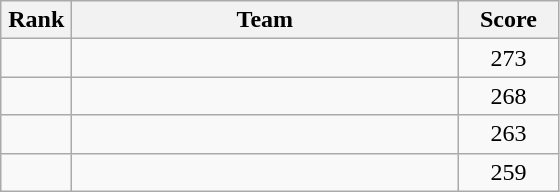<table class=wikitable style="text-align:center">
<tr>
<th width=40>Rank</th>
<th width=250>Team</th>
<th width=60>Score</th>
</tr>
<tr>
<td></td>
<td align=left></td>
<td>273</td>
</tr>
<tr>
<td></td>
<td align=left></td>
<td>268</td>
</tr>
<tr>
<td></td>
<td align=left></td>
<td>263</td>
</tr>
<tr>
<td></td>
<td align=left></td>
<td>259</td>
</tr>
</table>
